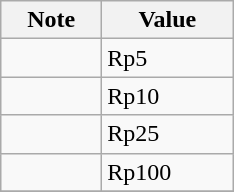<table class="wikitable">
<tr>
<th scope="col" style="width:60px;">Note</th>
<th scope="col" style="width:80px;">Value</th>
</tr>
<tr>
<td scope="row"></td>
<td>Rp5</td>
</tr>
<tr>
<td scope="row"></td>
<td>Rp10</td>
</tr>
<tr>
<td scope="row"></td>
<td>Rp25</td>
</tr>
<tr>
<td scope="row"></td>
<td>Rp100</td>
</tr>
<tr>
</tr>
</table>
